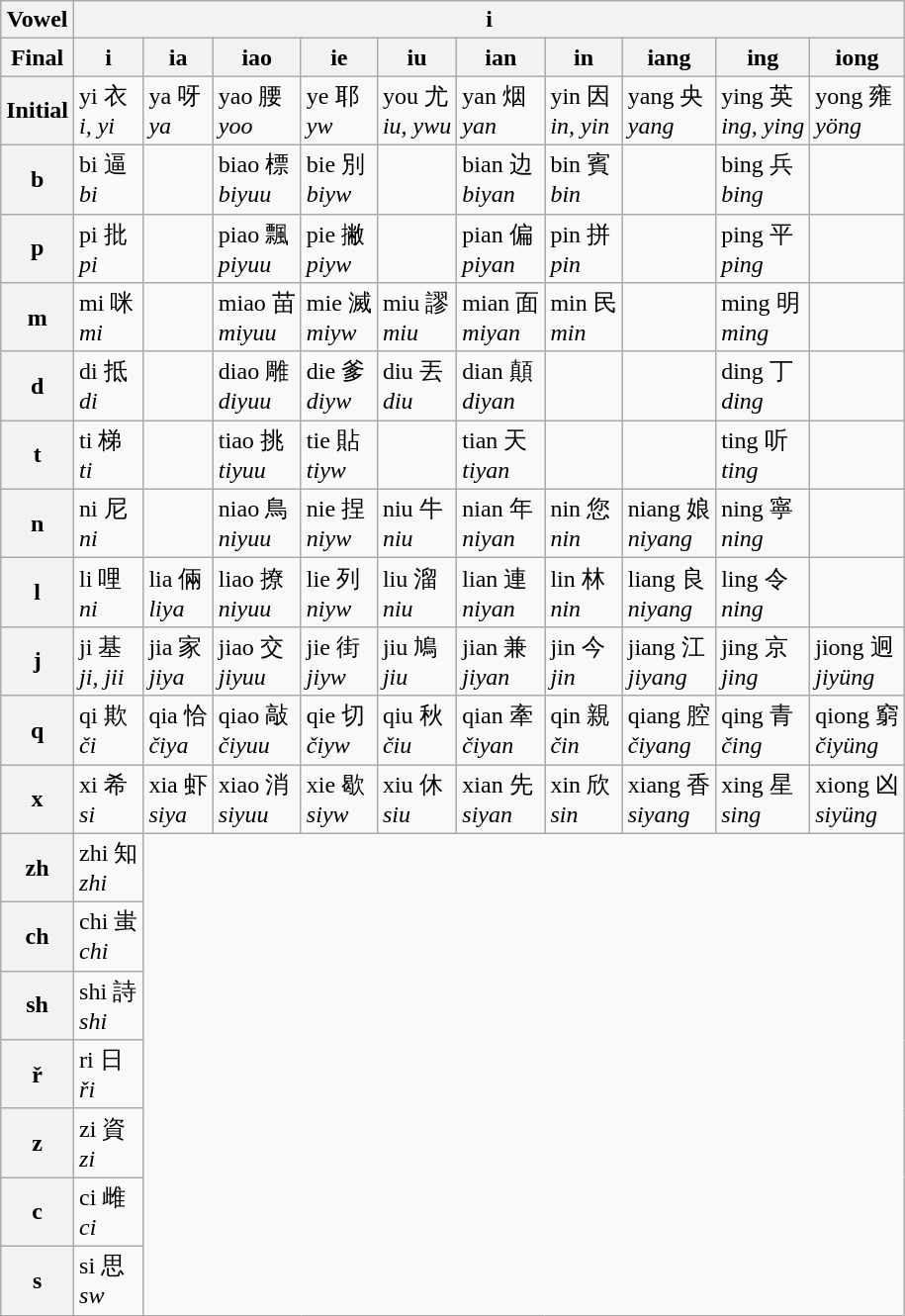<table class="wikitable">
<tr>
<th>Vowel</th>
<th colspan="10">i</th>
</tr>
<tr>
<th>Final</th>
<th>i</th>
<th>ia</th>
<th>iao</th>
<th>ie</th>
<th>iu</th>
<th>ian</th>
<th>in</th>
<th>iang</th>
<th>ing</th>
<th>iong</th>
</tr>
<tr>
<th>Initial</th>
<td>yi 衣<br> <em>i, yi</em></td>
<td>ya 呀<br> <em>ya</em></td>
<td>yao 腰<br> <em>yoo</em></td>
<td>ye 耶<br> <em>yw</em></td>
<td>you 尤<br> <em>iu, ywu</em></td>
<td>yan 烟<br> <em>yan</em></td>
<td>yin 因<br> <em>in, yin</em></td>
<td>yang 央<br> <em>yang</em></td>
<td>ying 英<br> <em>ing, ying</em></td>
<td>yong 雍<br> <em>yöng</em></td>
</tr>
<tr>
<th> b</th>
<td>bi 逼<br> <em>bi</em></td>
<td></td>
<td>biao 標<br> <em>biyuu</em></td>
<td>bie 別<br> <em>biyw</em></td>
<td></td>
<td>bian 边<br> <em>biyan</em></td>
<td>bin 賓<br> <em>bin</em></td>
<td></td>
<td>bing 兵<br> <em>bing</em></td>
<td></td>
</tr>
<tr>
<th> p</th>
<td>pi 批<br> <em>pi</em></td>
<td></td>
<td>piao 飄<br> <em>piyuu</em></td>
<td>pie 撇<br> <em>piyw</em></td>
<td></td>
<td>pian 偏<br> <em>piyan</em></td>
<td>pin 拼<br> <em>pin</em></td>
<td></td>
<td>ping 平<br> <em>ping</em></td>
<td></td>
</tr>
<tr>
<th> m</th>
<td>mi 咪<br> <em>mi</em></td>
<td></td>
<td>miao 苗<br> <em>miyuu</em></td>
<td>mie 滅<br> <em>miyw</em></td>
<td>miu 謬<br> <em>miu</em></td>
<td>mian 面<br> <em>miyan</em></td>
<td>min 民<br> <em>min</em></td>
<td></td>
<td>ming 明<br> <em>ming</em></td>
<td></td>
</tr>
<tr>
<th> d</th>
<td>di 抵<br> <em>di</em></td>
<td></td>
<td>diao 雕<br> <em>diyuu</em></td>
<td>die 爹<br> <em>diyw</em></td>
<td>diu 丟<br> <em>diu</em></td>
<td>dian 顛<br> <em>diyan</em></td>
<td></td>
<td></td>
<td>ding 丁<br> <em>ding</em></td>
<td></td>
</tr>
<tr>
<th> t</th>
<td>ti 梯<br> <em>ti</em></td>
<td></td>
<td>tiao 挑<br> <em>tiyuu</em></td>
<td>tie 貼<br> <em>tiyw</em></td>
<td></td>
<td>tian 天<br> <em>tiyan</em></td>
<td></td>
<td></td>
<td>ting 听<br> <em>ting</em></td>
<td></td>
</tr>
<tr>
<th> n</th>
<td>ni 尼<br> <em>ni</em></td>
<td></td>
<td>niao 鳥<br> <em>niyuu</em></td>
<td>nie 捏<br> <em>niyw</em></td>
<td>niu 牛<br> <em>niu</em></td>
<td>nian 年<br> <em>niyan</em></td>
<td>nin 您<br> <em>nin</em></td>
<td>niang 娘<br> <em>niyang</em></td>
<td>ning 寧<br> <em>ning</em></td>
<td></td>
</tr>
<tr>
<th> l</th>
<td>li 哩<br> <em>ni</em></td>
<td>lia 倆<br> <em>liya</em></td>
<td>liao 撩<br> <em>niyuu</em></td>
<td>lie 列<br> <em>niyw</em></td>
<td>liu 溜<br> <em>niu</em></td>
<td>lian 連<br> <em>niyan</em></td>
<td>lin 林<br> <em>nin</em></td>
<td>liang 良<br> <em>niyang</em></td>
<td>ling 令<br> <em>ning</em></td>
<td></td>
</tr>
<tr>
<th> j</th>
<td>ji 基<br> <em>ji, jii</em></td>
<td>jia 家<br> <em>jiya</em></td>
<td>jiao 交<br> <em>jiyuu</em></td>
<td>jie 街<br> <em>jiyw</em></td>
<td>jiu 鳩<br> <em>jiu</em></td>
<td>jian 兼<br> <em>jiyan</em></td>
<td>jin 今<br> <em>jin</em></td>
<td>jiang 江<br> <em>jiyang</em></td>
<td>jing 京<br> <em>jing</em></td>
<td>jiong 迥<br> <em>jiyüng</em></td>
</tr>
<tr>
<th> q</th>
<td>qi 欺<br> <em>či</em></td>
<td>qia 恰<br> <em>čiya</em></td>
<td>qiao 敲<br> <em>čiyuu</em></td>
<td>qie 切<br> <em>čiyw</em></td>
<td>qiu 秋<br> <em>čiu</em></td>
<td>qian 牽<br> <em>čiyan</em></td>
<td>qin 親<br> <em>čin</em></td>
<td>qiang 腔<br> <em>čiyang</em></td>
<td>qing 青<br> <em>čing</em></td>
<td>qiong 窮<br> <em>čiyüng</em></td>
</tr>
<tr>
<th> x</th>
<td>xi 希<br> <em>si</em></td>
<td>xia 虾<br> <em>siya</em></td>
<td>xiao 消<br> <em>siyuu</em></td>
<td>xie 歇<br> <em>siyw</em></td>
<td>xiu 休<br> <em>siu</em></td>
<td>xian 先<br> <em>siyan</em></td>
<td>xin 欣<br> <em>sin</em></td>
<td>xiang 香<br> <em>siyang</em></td>
<td>xing 星<br> <em>sing</em></td>
<td>xiong 凶<br> <em>siyüng</em></td>
</tr>
<tr>
<th> zh</th>
<td>zhi 知<br> <em>zhi</em></td>
</tr>
<tr>
<th> ch</th>
<td>chi 蚩<br> <em>chi</em></td>
</tr>
<tr>
<th>sh</th>
<td>shi 詩<br> <em>shi</em></td>
</tr>
<tr>
<th> ř</th>
<td>ri 日<br> <em>ři</em></td>
</tr>
<tr>
<th>z</th>
<td>zi 資<br> <em>zi</em></td>
</tr>
<tr>
<th>c</th>
<td>ci 雌<br> <em>ci</em></td>
</tr>
<tr>
<th>s</th>
<td>si 思<br> <em>sw</em></td>
</tr>
</table>
